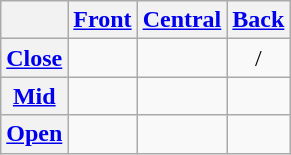<table class="wikitable" style="text-align: center;">
<tr>
<th></th>
<th><a href='#'>Front</a></th>
<th><a href='#'>Central</a></th>
<th><a href='#'>Back</a></th>
</tr>
<tr>
<th><a href='#'>Close</a></th>
<td></td>
<td></td>
<td> / </td>
</tr>
<tr>
<th><a href='#'>Mid</a></th>
<td></td>
<td></td>
<td></td>
</tr>
<tr>
<th><a href='#'>Open</a></th>
<td></td>
<td></td>
<td></td>
</tr>
</table>
